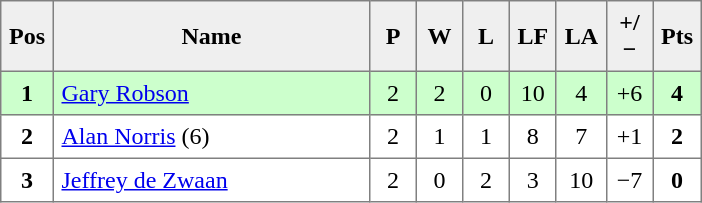<table style=border-collapse:collapse border=1 cellspacing=0 cellpadding=5>
<tr align=center bgcolor=#efefef>
<th width=20>Pos</th>
<th width=200>Name</th>
<th width=20>P</th>
<th width=20>W</th>
<th width=20>L</th>
<th width=20>LF</th>
<th width=20>LA</th>
<th width=20>+/−</th>
<th width=20>Pts</th>
</tr>
<tr align=center style="background: #ccffcc;">
<td><strong>1</strong></td>
<td align="left"> <a href='#'>Gary Robson</a></td>
<td>2</td>
<td>2</td>
<td>0</td>
<td>10</td>
<td>4</td>
<td>+6</td>
<td><strong>4</strong></td>
</tr>
<tr align=center>
<td><strong>2</strong></td>
<td align="left"> <a href='#'>Alan Norris</a> (6)</td>
<td>2</td>
<td>1</td>
<td>1</td>
<td>8</td>
<td>7</td>
<td>+1</td>
<td><strong>2</strong></td>
</tr>
<tr align=center>
<td><strong>3</strong></td>
<td align="left"> <a href='#'>Jeffrey de Zwaan</a></td>
<td>2</td>
<td>0</td>
<td>2</td>
<td>3</td>
<td>10</td>
<td>−7</td>
<td><strong>0</strong></td>
</tr>
</table>
